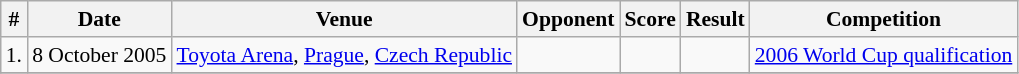<table class="wikitable" style="font-size:90%">
<tr>
<th>#</th>
<th>Date</th>
<th>Venue</th>
<th>Opponent</th>
<th>Score</th>
<th>Result</th>
<th>Competition</th>
</tr>
<tr>
<td>1.</td>
<td>8 October 2005</td>
<td><a href='#'>Toyota Arena</a>, <a href='#'>Prague</a>, <a href='#'>Czech Republic</a></td>
<td></td>
<td></td>
<td></td>
<td><a href='#'>2006 World Cup qualification</a></td>
</tr>
<tr>
</tr>
</table>
